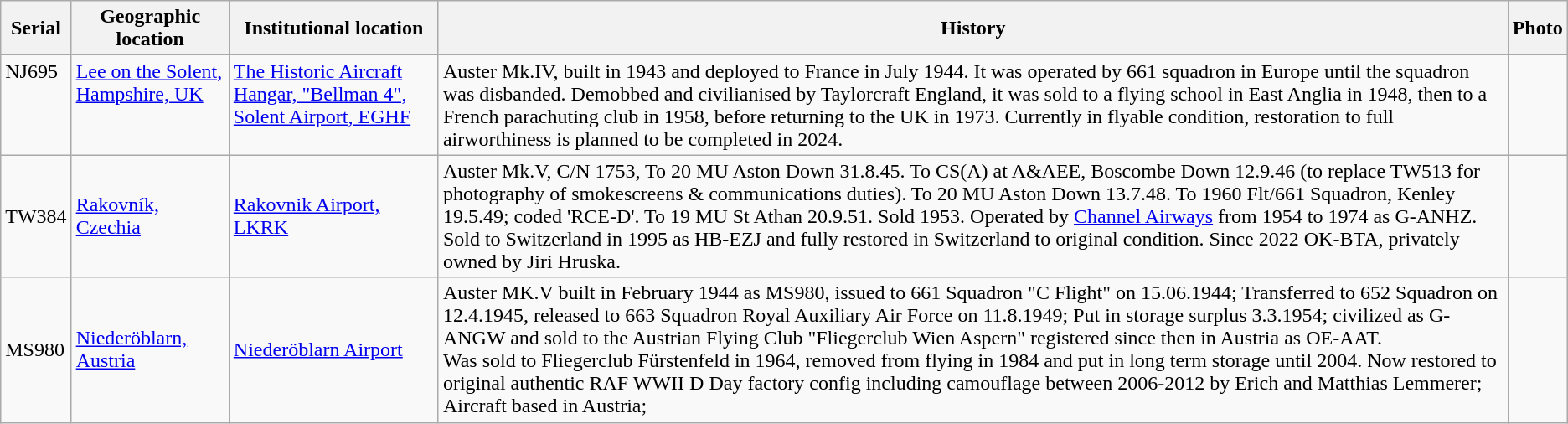<table class="wikitable">
<tr>
<th style=max-width:4em>Serial</th>
<th style=max-width:8em>Geographic location</th>
<th style=max-width:8em>Institutional location</th>
<th>History</th>
<th style=max-width:8em>Photo</th>
</tr>
<tr valign="top">
<td>NJ695</td>
<td><a href='#'>Lee on the Solent, Hampshire, UK</a></td>
<td><a href='#'>The Historic Aircraft Hangar, "Bellman 4", Solent Airport, EGHF</a></td>
<td>Auster Mk.IV, built in 1943 and deployed to France in July 1944. It was operated by 661 squadron in Europe until the squadron was disbanded. Demobbed and civilianised by Taylorcraft England, it was sold to a flying school in East Anglia in 1948, then to a French parachuting club in 1958, before returning to the UK in 1973. Currently in flyable condition, restoration to full airworthiness is planned to be completed in 2024.</td>
<td></td>
</tr>
<tr>
<td>TW384</td>
<td><a href='#'>Rakovník, Czechia</a></td>
<td><a href='#'>Rakovnik Airport, LKRK</a></td>
<td>Auster Mk.V, C/N 1753, To 20 MU Aston Down 31.8.45. To CS(A) at A&AEE, Boscombe Down 12.9.46 (to replace TW513 for photography of smokescreens & communications duties). To 20 MU Aston Down 13.7.48. To 1960 Flt/661 Squadron, Kenley 19.5.49; coded 'RCE-D'. To 19 MU St Athan 20.9.51. Sold 1953. Operated by <a href='#'>Channel Airways</a> from 1954 to 1974 as G-ANHZ. Sold to Switzerland in 1995 as HB-EZJ and fully restored in Switzerland to original condition. Since 2022 OK-BTA, privately owned by Jiri Hruska.</td>
<td></td>
</tr>
<tr>
<td>MS980</td>
<td><a href='#'>Niederöblarn, Austria</a></td>
<td><a href='#'>Niederöblarn Airport</a></td>
<td>Auster MK.V built in February 1944 as MS980, issued to 661 Squadron "C Flight" on 15.06.1944; Transferred to 652 Squadron on 12.4.1945, released to 663 Squadron Royal Auxiliary Air Force on 11.8.1949; Put in storage surplus 3.3.1954; civilized as G-ANGW and sold to the Austrian Flying Club "Fliegerclub Wien Aspern" registered since then in Austria as OE-AAT.<br>Was sold to Fliegerclub Fürstenfeld in 1964, removed from flying in 1984 and put in long term storage until 2004. Now restored to original authentic RAF WWII D Day factory config including camouflage between 2006-2012 by Erich and Matthias Lemmerer; Aircraft based in Austria;</td>
<td></td>
</tr>
</table>
